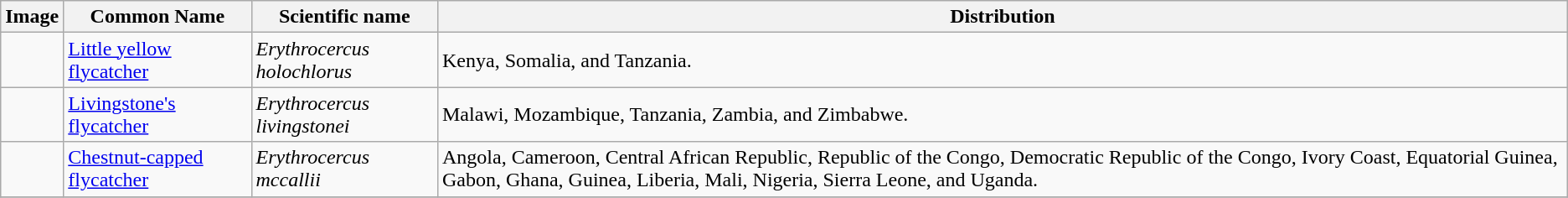<table class="wikitable">
<tr>
<th>Image</th>
<th>Common Name</th>
<th>Scientific name</th>
<th>Distribution</th>
</tr>
<tr>
<td></td>
<td><a href='#'>Little yellow flycatcher</a></td>
<td><em>Erythrocercus holochlorus</em></td>
<td>Kenya, Somalia, and Tanzania.</td>
</tr>
<tr>
<td></td>
<td><a href='#'>Livingstone's flycatcher</a></td>
<td><em>Erythrocercus livingstonei</em></td>
<td>Malawi, Mozambique, Tanzania, Zambia, and Zimbabwe.</td>
</tr>
<tr>
<td></td>
<td><a href='#'>Chestnut-capped flycatcher</a></td>
<td><em>Erythrocercus mccallii</em></td>
<td>Angola, Cameroon, Central African Republic, Republic of the Congo, Democratic Republic of the Congo, Ivory Coast, Equatorial Guinea, Gabon, Ghana, Guinea, Liberia, Mali, Nigeria, Sierra Leone, and Uganda.</td>
</tr>
<tr>
</tr>
</table>
